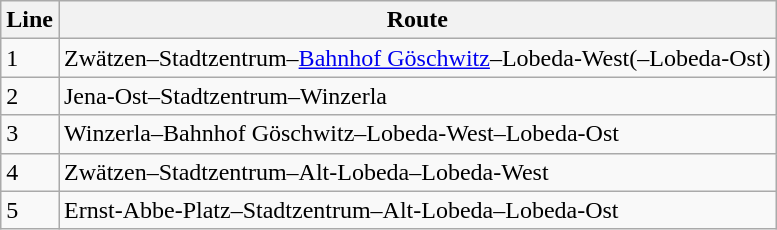<table class="wikitable">
<tr>
<th>Line</th>
<th>Route</th>
</tr>
<tr>
<td>1</td>
<td>Zwätzen–Stadtzentrum–<a href='#'>Bahnhof Göschwitz</a>–Lobeda-West(–Lobeda-Ost)</td>
</tr>
<tr>
<td>2</td>
<td>Jena-Ost–Stadtzentrum–Winzerla</td>
</tr>
<tr>
<td>3</td>
<td>Winzerla–Bahnhof Göschwitz–Lobeda-West–Lobeda-Ost</td>
</tr>
<tr>
<td>4</td>
<td>Zwätzen–Stadtzentrum–Alt-Lobeda–Lobeda-West</td>
</tr>
<tr>
<td>5</td>
<td>Ernst-Abbe-Platz–Stadtzentrum–Alt-Lobeda–Lobeda-Ost</td>
</tr>
</table>
